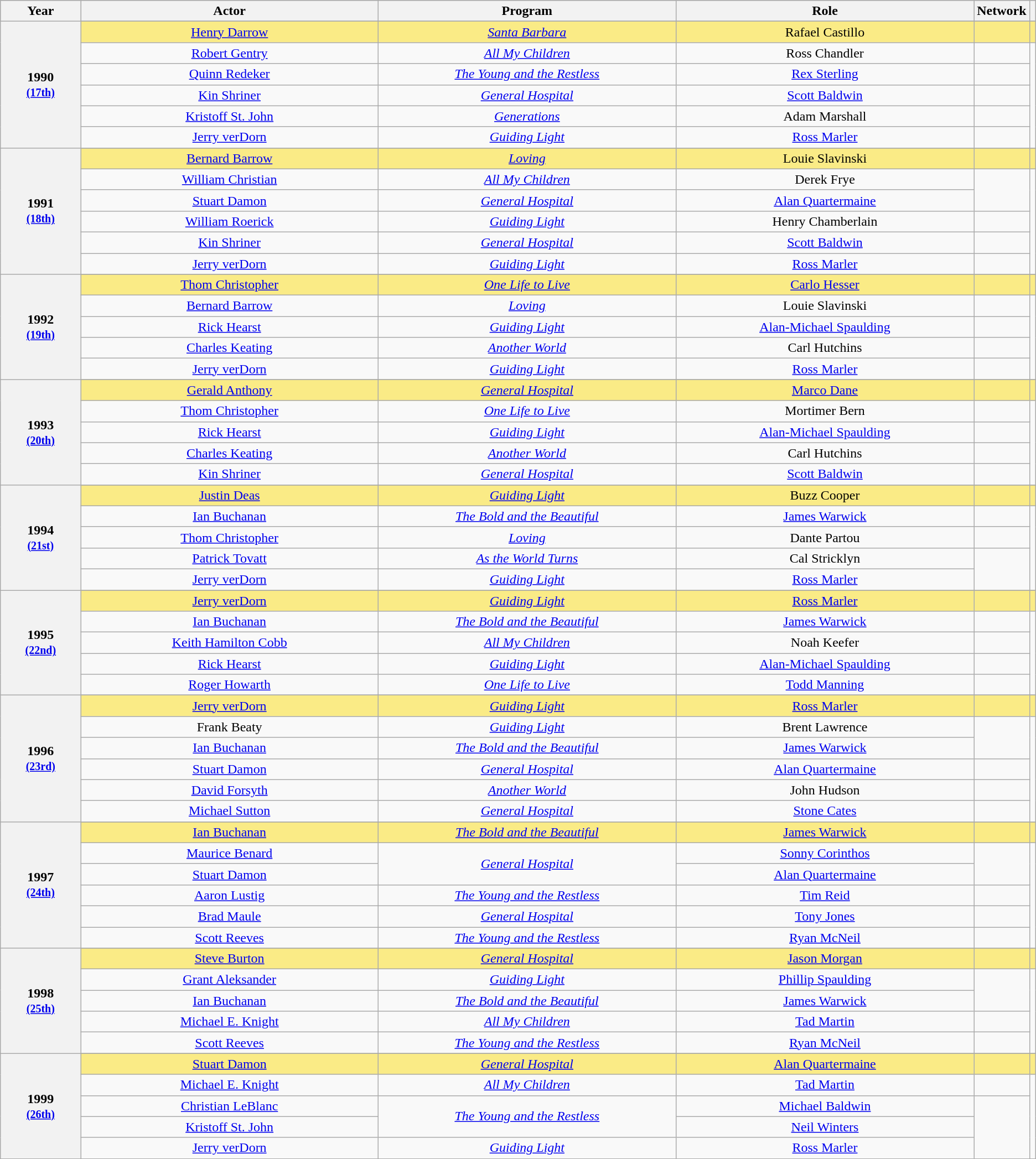<table class="wikitable" rowspan="2" style="text-align: center;">
<tr style="background:#bebebe;">
<th scope="col" style="width:8%;">Year</th>
<th scope="col" style="width:30%;">Actor</th>
<th scope="col" style="width:30%;">Program</th>
<th scope="col" style="width:30%;">Role</th>
<th scope="col" style="width:10%;">Network</th>
<th scope="col" style="width:2%;" class="unsortable"></th>
</tr>
<tr>
<th scope="row" rowspan=7 style="text-align:center">1990 <br><small><a href='#'>(17th)</a></small></th>
</tr>
<tr style="background:#FAEB86">
<td><a href='#'>Henry Darrow</a> </td>
<td><em><a href='#'>Santa Barbara</a></em></td>
<td>Rafael Castillo</td>
<td></td>
<td></td>
</tr>
<tr>
<td><a href='#'>Robert Gentry</a></td>
<td><em><a href='#'>All My Children</a></em></td>
<td>Ross Chandler</td>
<td></td>
<td rowspan=5></td>
</tr>
<tr>
<td><a href='#'>Quinn Redeker</a></td>
<td><em><a href='#'>The Young and the Restless</a></em></td>
<td><a href='#'>Rex Sterling</a></td>
<td></td>
</tr>
<tr>
<td><a href='#'>Kin Shriner</a></td>
<td><em><a href='#'>General Hospital</a></em></td>
<td><a href='#'>Scott Baldwin</a></td>
<td></td>
</tr>
<tr>
<td><a href='#'>Kristoff St. John</a></td>
<td><em><a href='#'>Generations</a></em></td>
<td>Adam Marshall</td>
<td></td>
</tr>
<tr>
<td><a href='#'>Jerry verDorn</a></td>
<td><em><a href='#'>Guiding Light</a></em></td>
<td><a href='#'>Ross Marler</a></td>
<td></td>
</tr>
<tr>
<th scope="row" rowspan=7 style="text-align:center">1991 <br><small><a href='#'>(18th)</a></small></th>
</tr>
<tr style="background:#FAEB86">
<td><a href='#'>Bernard Barrow</a> </td>
<td><em><a href='#'>Loving</a></em></td>
<td>Louie Slavinski</td>
<td></td>
<td></td>
</tr>
<tr>
<td><a href='#'>William Christian</a></td>
<td><em><a href='#'>All My Children</a></em></td>
<td>Derek Frye</td>
<td rowspan="2"></td>
<td rowspan=5></td>
</tr>
<tr>
<td><a href='#'>Stuart Damon</a></td>
<td><em><a href='#'>General Hospital</a></em></td>
<td><a href='#'>Alan Quartermaine</a></td>
</tr>
<tr>
<td><a href='#'>William Roerick</a></td>
<td><em><a href='#'>Guiding Light</a></em></td>
<td>Henry Chamberlain</td>
<td></td>
</tr>
<tr>
<td><a href='#'>Kin Shriner</a></td>
<td><em><a href='#'>General Hospital</a></em></td>
<td><a href='#'>Scott Baldwin</a></td>
<td></td>
</tr>
<tr>
<td><a href='#'>Jerry verDorn</a></td>
<td><em><a href='#'>Guiding Light</a></em></td>
<td><a href='#'>Ross Marler</a></td>
<td></td>
</tr>
<tr>
<th scope="row" rowspan=6 style="text-align:center">1992 <br><small><a href='#'>(19th)</a></small></th>
</tr>
<tr style="background:#FAEB86">
<td><a href='#'>Thom Christopher</a> </td>
<td><em><a href='#'>One Life to Live</a></em></td>
<td><a href='#'>Carlo Hesser</a></td>
<td></td>
<td></td>
</tr>
<tr>
<td><a href='#'>Bernard Barrow</a></td>
<td><em><a href='#'>Loving</a></em></td>
<td>Louie Slavinski</td>
<td></td>
<td rowspan=4></td>
</tr>
<tr>
<td><a href='#'>Rick Hearst</a></td>
<td><em><a href='#'>Guiding Light</a></em></td>
<td><a href='#'>Alan-Michael Spaulding</a></td>
<td></td>
</tr>
<tr>
<td><a href='#'>Charles Keating</a></td>
<td><em><a href='#'>Another World</a></em></td>
<td>Carl Hutchins</td>
<td></td>
</tr>
<tr>
<td><a href='#'>Jerry verDorn</a></td>
<td><em><a href='#'>Guiding Light</a></em></td>
<td><a href='#'>Ross Marler</a></td>
<td></td>
</tr>
<tr>
<th scope="row" rowspan=6 style="text-align:center">1993 <br><small><a href='#'>(20th)</a></small></th>
</tr>
<tr style="background:#FAEB86">
<td><a href='#'>Gerald Anthony</a> </td>
<td><em><a href='#'>General Hospital</a></em></td>
<td><a href='#'>Marco Dane</a></td>
<td></td>
<td></td>
</tr>
<tr>
<td><a href='#'>Thom Christopher</a></td>
<td><em><a href='#'>One Life to Live</a></em></td>
<td>Mortimer Bern</td>
<td></td>
<td rowspan=4></td>
</tr>
<tr>
<td><a href='#'>Rick Hearst</a></td>
<td><em><a href='#'>Guiding Light</a></em></td>
<td><a href='#'>Alan-Michael Spaulding</a></td>
<td></td>
</tr>
<tr>
<td><a href='#'>Charles Keating</a></td>
<td><em><a href='#'>Another World</a></em></td>
<td>Carl Hutchins</td>
<td></td>
</tr>
<tr>
<td><a href='#'>Kin Shriner</a></td>
<td><em><a href='#'>General Hospital</a></em></td>
<td><a href='#'>Scott Baldwin</a></td>
<td></td>
</tr>
<tr>
<th scope="row" rowspan=6 style="text-align:center">1994 <br><small><a href='#'>(21st)</a></small></th>
</tr>
<tr style="background:#FAEB86">
<td><a href='#'>Justin Deas</a> </td>
<td><em><a href='#'>Guiding Light</a></em></td>
<td>Buzz Cooper</td>
<td></td>
<td></td>
</tr>
<tr>
<td><a href='#'>Ian Buchanan</a></td>
<td><em><a href='#'>The Bold and the Beautiful</a></em></td>
<td><a href='#'>James Warwick</a></td>
<td></td>
<td rowspan=4></td>
</tr>
<tr>
<td><a href='#'>Thom Christopher</a></td>
<td><em><a href='#'>Loving</a></em></td>
<td>Dante Partou</td>
<td></td>
</tr>
<tr>
<td><a href='#'>Patrick Tovatt</a></td>
<td><em><a href='#'>As the World Turns</a></em></td>
<td>Cal Stricklyn</td>
<td rowspan="2"></td>
</tr>
<tr>
<td><a href='#'>Jerry verDorn</a></td>
<td><em><a href='#'>Guiding Light</a></em></td>
<td><a href='#'>Ross Marler</a></td>
</tr>
<tr>
<th scope="row" rowspan=6 style="text-align:center">1995 <br><small><a href='#'>(22nd)</a></small></th>
</tr>
<tr style="background:#FAEB86">
<td><a href='#'>Jerry verDorn</a> </td>
<td><em><a href='#'>Guiding Light</a></em></td>
<td><a href='#'>Ross Marler</a></td>
<td></td>
<td></td>
</tr>
<tr>
<td><a href='#'>Ian Buchanan</a></td>
<td><em><a href='#'>The Bold and the Beautiful</a></em></td>
<td><a href='#'>James Warwick</a></td>
<td></td>
<td rowspan=4></td>
</tr>
<tr>
<td><a href='#'>Keith Hamilton Cobb</a></td>
<td><em><a href='#'>All My Children</a></em></td>
<td>Noah Keefer</td>
<td></td>
</tr>
<tr>
<td><a href='#'>Rick Hearst</a></td>
<td><em><a href='#'>Guiding Light</a></em></td>
<td><a href='#'>Alan-Michael Spaulding</a></td>
<td></td>
</tr>
<tr>
<td><a href='#'>Roger Howarth</a></td>
<td><em><a href='#'>One Life to Live</a></em></td>
<td><a href='#'>Todd Manning</a></td>
<td></td>
</tr>
<tr>
<th scope="row" rowspan=7 style="text-align:center">1996 <br><small><a href='#'>(23rd)</a></small></th>
</tr>
<tr style="background:#FAEB86">
<td><a href='#'>Jerry verDorn</a> </td>
<td><em><a href='#'>Guiding Light</a></em></td>
<td><a href='#'>Ross Marler</a></td>
<td></td>
<td></td>
</tr>
<tr>
<td>Frank Beaty</td>
<td><em><a href='#'>Guiding Light</a></em></td>
<td>Brent Lawrence</td>
<td rowspan="2"></td>
<td rowspan=5></td>
</tr>
<tr>
<td><a href='#'>Ian Buchanan</a></td>
<td><em><a href='#'>The Bold and the Beautiful</a></em></td>
<td><a href='#'>James Warwick</a></td>
</tr>
<tr>
<td><a href='#'>Stuart Damon</a></td>
<td><em><a href='#'>General Hospital</a></em></td>
<td><a href='#'>Alan Quartermaine</a></td>
<td></td>
</tr>
<tr>
<td><a href='#'>David Forsyth</a></td>
<td><em><a href='#'>Another World</a></em></td>
<td>John Hudson</td>
<td></td>
</tr>
<tr>
<td><a href='#'>Michael Sutton</a></td>
<td><em><a href='#'>General Hospital</a></em></td>
<td><a href='#'>Stone Cates</a></td>
<td></td>
</tr>
<tr>
<th scope="row" rowspan=7 style="text-align:center">1997 <br><small><a href='#'>(24th)</a></small></th>
</tr>
<tr style="background:#FAEB86">
<td><a href='#'>Ian Buchanan</a> </td>
<td><em><a href='#'>The Bold and the Beautiful</a></em></td>
<td><a href='#'>James Warwick</a></td>
<td></td>
<td></td>
</tr>
<tr>
<td><a href='#'>Maurice Benard</a></td>
<td rowspan="2"><em><a href='#'>General Hospital</a></em></td>
<td><a href='#'>Sonny Corinthos</a></td>
<td rowspan="2"></td>
<td rowspan=5></td>
</tr>
<tr>
<td><a href='#'>Stuart Damon</a></td>
<td><a href='#'>Alan Quartermaine</a></td>
</tr>
<tr>
<td><a href='#'>Aaron Lustig</a></td>
<td><em><a href='#'>The Young and the Restless</a></em></td>
<td><a href='#'>Tim Reid</a></td>
<td></td>
</tr>
<tr>
<td><a href='#'>Brad Maule</a></td>
<td><em><a href='#'>General Hospital</a></em></td>
<td><a href='#'>Tony Jones</a></td>
<td></td>
</tr>
<tr>
<td><a href='#'>Scott Reeves</a></td>
<td><em><a href='#'>The Young and the Restless</a></em></td>
<td><a href='#'>Ryan McNeil</a></td>
<td></td>
</tr>
<tr>
<th scope="row" rowspan=6 style="text-align:center">1998 <br><small><a href='#'>(25th)</a></small></th>
</tr>
<tr style="background:#FAEB86">
<td><a href='#'>Steve Burton</a> </td>
<td><em><a href='#'>General Hospital</a></em></td>
<td><a href='#'>Jason Morgan</a></td>
<td></td>
<td></td>
</tr>
<tr>
<td><a href='#'>Grant Aleksander</a></td>
<td><em><a href='#'>Guiding Light</a></em></td>
<td><a href='#'>Phillip Spaulding</a></td>
<td rowspan="2"></td>
<td rowspan=4></td>
</tr>
<tr>
<td><a href='#'>Ian Buchanan</a></td>
<td><em><a href='#'>The Bold and the Beautiful</a></em></td>
<td><a href='#'>James Warwick</a></td>
</tr>
<tr>
<td><a href='#'>Michael E. Knight</a></td>
<td><em><a href='#'>All My Children</a></em></td>
<td><a href='#'>Tad Martin</a></td>
<td></td>
</tr>
<tr>
<td><a href='#'>Scott Reeves</a></td>
<td><em><a href='#'>The Young and the Restless</a></em></td>
<td><a href='#'>Ryan McNeil</a></td>
<td></td>
</tr>
<tr>
<th scope="row" rowspan=6 style="text-align:center">1999 <br><small><a href='#'>(26th)</a></small></th>
</tr>
<tr style="background:#FAEB86">
<td><a href='#'>Stuart Damon</a> </td>
<td><em><a href='#'>General Hospital</a></em></td>
<td><a href='#'>Alan Quartermaine</a></td>
<td></td>
<td></td>
</tr>
<tr>
<td><a href='#'>Michael E. Knight</a></td>
<td><em><a href='#'>All My Children</a></em></td>
<td><a href='#'>Tad Martin</a></td>
<td></td>
<td rowspan=4></td>
</tr>
<tr>
<td><a href='#'>Christian LeBlanc</a></td>
<td rowspan="2"><em><a href='#'>The Young and the Restless</a></em></td>
<td><a href='#'>Michael Baldwin</a></td>
<td rowspan="3"></td>
</tr>
<tr>
<td><a href='#'>Kristoff St. John</a></td>
<td><a href='#'>Neil Winters</a></td>
</tr>
<tr>
<td><a href='#'>Jerry verDorn</a></td>
<td><em><a href='#'>Guiding Light</a></em></td>
<td><a href='#'>Ross Marler</a></td>
</tr>
</table>
